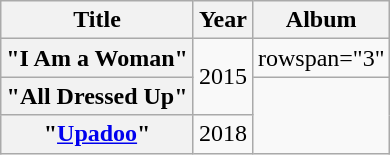<table class="wikitable plainrowheaders" style="text-align:center;">
<tr>
<th scope="col">Title</th>
<th scope="col">Year</th>
<th scope="col">Album</th>
</tr>
<tr>
<th scope="row">"I Am a Woman"</th>
<td rowspan="2">2015</td>
<td>rowspan="3" </td>
</tr>
<tr>
<th scope="row">"All Dressed Up"</th>
</tr>
<tr>
<th scope="row">"<a href='#'>Upadoo</a>"</th>
<td>2018</td>
</tr>
</table>
